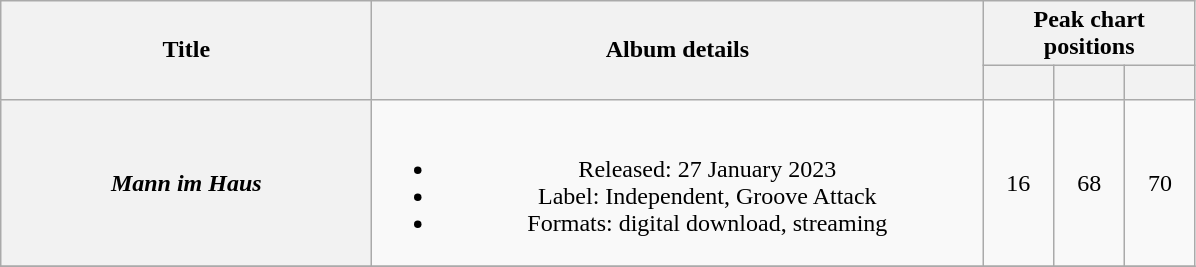<table class="wikitable plainrowheaders" style="text-align:center">
<tr>
<th scope="col" rowspan="2" style="width: 15em;">Title</th>
<th scope="col" rowspan="2" style="width: 25em;">Album details</th>
<th scope="col" colspan="3">Peak chart positions</th>
</tr>
<tr>
<th style="width:3em; font-size:85%;"><a href='#'></a><br></th>
<th style="width:3em; font-size:85%;"><a href='#'></a><br></th>
<th style="width:3em; font-size:85%;"><a href='#'></a><br></th>
</tr>
<tr>
<th scope="row"><em>Mann im Haus</em></th>
<td><br><ul><li>Released: 27 January 2023</li><li>Label: Independent, Groove Attack</li><li>Formats: digital download, streaming</li></ul></td>
<td>16</td>
<td>68</td>
<td>70</td>
</tr>
<tr>
</tr>
</table>
